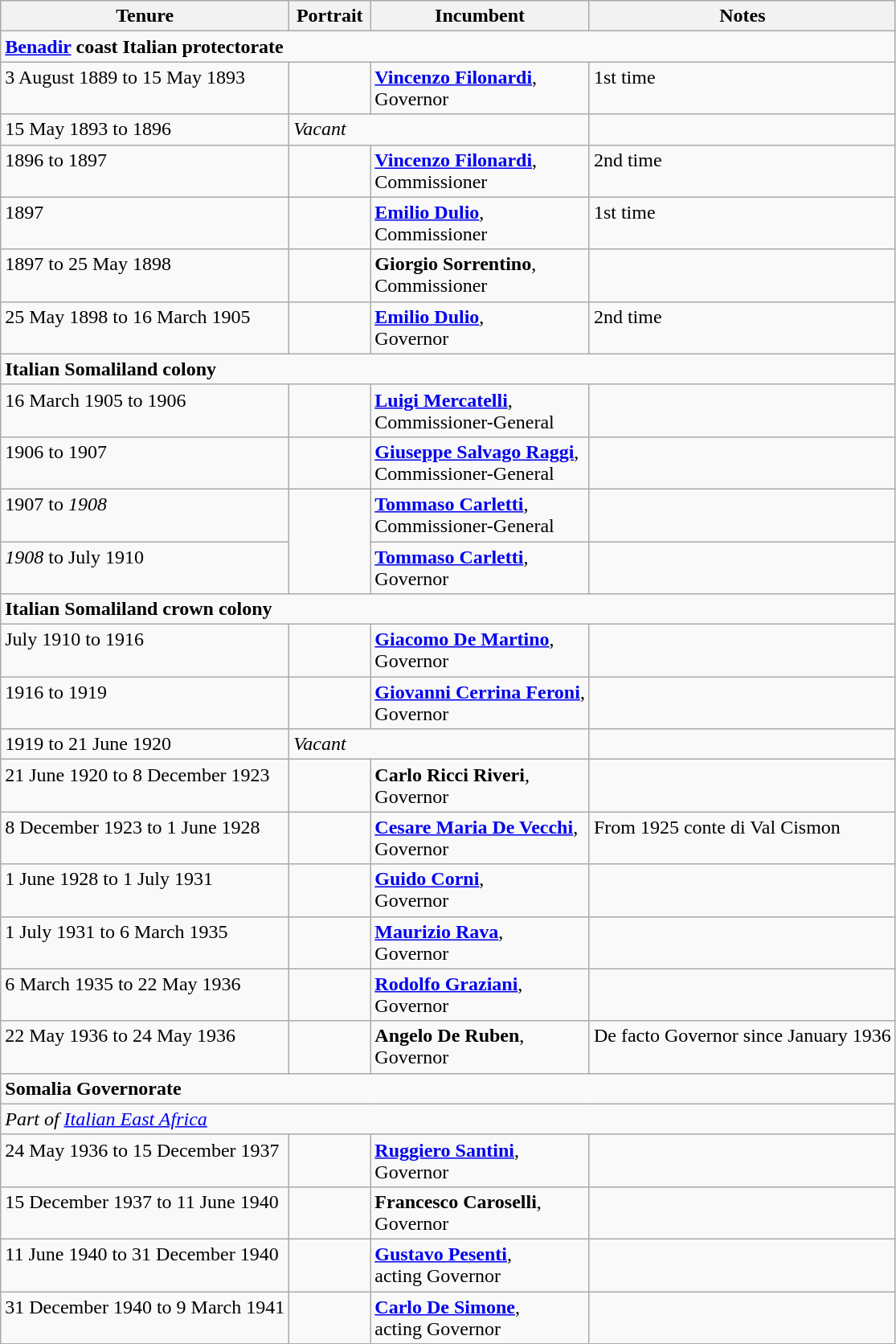<table class="wikitable">
<tr align=left>
<th>Tenure</th>
<th width=60px>Portrait</th>
<th>Incumbent</th>
<th>Notes</th>
</tr>
<tr valign=top>
<td colspan="4"><strong><a href='#'>Benadir</a> coast Italian protectorate</strong></td>
</tr>
<tr valign=top>
<td>3 August 1889 to 15 May 1893</td>
<td></td>
<td><strong><a href='#'>Vincenzo Filonardi</a></strong>, <br>Governor</td>
<td>1st time</td>
</tr>
<tr valign=top>
<td>15 May 1893 to 1896</td>
<td colspan=2><em>Vacant</em></td>
<td></td>
</tr>
<tr valign=top>
<td>1896 to 1897</td>
<td></td>
<td><strong><a href='#'>Vincenzo Filonardi</a></strong>, <br>Commissioner</td>
<td>2nd time</td>
</tr>
<tr valign=top>
<td>1897</td>
<td></td>
<td><strong><a href='#'>Emilio Dulio</a></strong>, <br>Commissioner</td>
<td>1st time</td>
</tr>
<tr valign=top>
<td>1897 to 25 May 1898</td>
<td></td>
<td><strong>Giorgio Sorrentino</strong>, <br>Commissioner</td>
<td></td>
</tr>
<tr valign=top>
<td>25 May 1898 to 16 March 1905</td>
<td></td>
<td><strong><a href='#'>Emilio Dulio</a></strong>, <br>Governor</td>
<td>2nd time</td>
</tr>
<tr valign=top>
<td colspan="4"><strong>Italian Somaliland colony</strong></td>
</tr>
<tr valign=top>
<td>16 March 1905 to 1906</td>
<td></td>
<td><strong><a href='#'>Luigi Mercatelli</a></strong>, <br>Commissioner-General</td>
<td></td>
</tr>
<tr valign=top>
<td>1906 to 1907</td>
<td></td>
<td><strong><a href='#'>Giuseppe Salvago Raggi</a></strong>, <br>Commissioner-General</td>
<td></td>
</tr>
<tr valign=top>
<td>1907 to <em>1908</em></td>
<td rowspan=2></td>
<td><strong><a href='#'>Tommaso Carletti</a></strong>, <br>Commissioner-General</td>
<td></td>
</tr>
<tr valign=top>
<td><em>1908</em> to July 1910</td>
<td><strong><a href='#'>Tommaso Carletti</a></strong>, <br>Governor</td>
<td></td>
</tr>
<tr valign=top>
<td colspan="4"><strong>Italian Somaliland crown colony</strong></td>
</tr>
<tr valign=top>
<td>July 1910 to 1916</td>
<td></td>
<td><strong><a href='#'>Giacomo De Martino</a></strong>, <br>Governor</td>
<td></td>
</tr>
<tr valign=top>
<td>1916 to 1919</td>
<td></td>
<td><strong><a href='#'>Giovanni Cerrina Feroni</a></strong>, <br>Governor</td>
<td></td>
</tr>
<tr valign=top>
<td>1919 to 21 June 1920</td>
<td colspan=2><em>Vacant</em></td>
<td></td>
</tr>
<tr valign=top>
<td>21 June 1920 to 8 December 1923</td>
<td></td>
<td><strong>Carlo Ricci Riveri</strong>, <br>Governor</td>
<td></td>
</tr>
<tr valign=top>
<td>8 December 1923 to 1 June 1928</td>
<td></td>
<td><strong><a href='#'>Cesare Maria De Vecchi</a></strong>, <br>Governor</td>
<td>From 1925 conte di Val Cismon</td>
</tr>
<tr valign=top>
<td>1 June 1928 to 1 July 1931</td>
<td></td>
<td><strong><a href='#'>Guido Corni</a></strong>, <br>Governor</td>
<td></td>
</tr>
<tr valign=top>
<td>1 July 1931 to 6 March 1935</td>
<td></td>
<td><strong><a href='#'>Maurizio Rava</a></strong>, <br>Governor</td>
<td></td>
</tr>
<tr valign=top>
<td>6 March 1935 to 22 May 1936</td>
<td></td>
<td><strong><a href='#'>Rodolfo Graziani</a></strong>, <br>Governor</td>
<td></td>
</tr>
<tr valign=top>
<td>22 May 1936 to 24 May 1936</td>
<td></td>
<td><strong>Angelo De Ruben</strong>, <br>Governor</td>
<td>De facto Governor since January 1936</td>
</tr>
<tr valign=top>
<td colspan="4"><strong>Somalia Governorate</strong></td>
</tr>
<tr valign=top>
<td colspan="4"><em>Part of <a href='#'>Italian East Africa</a></em></td>
</tr>
<tr valign=top>
<td>24 May 1936 to 15 December 1937</td>
<td></td>
<td><strong><a href='#'>Ruggiero Santini</a></strong>, <br>Governor</td>
<td></td>
</tr>
<tr valign=top>
<td>15 December 1937 to 11 June 1940</td>
<td></td>
<td><strong>Francesco Caroselli</strong>, <br>Governor</td>
<td></td>
</tr>
<tr valign=top>
<td>11 June 1940 to 31 December 1940</td>
<td></td>
<td><strong><a href='#'>Gustavo Pesenti</a></strong>, <br>acting Governor</td>
<td></td>
</tr>
<tr valign=top>
<td>31 December 1940 to 9 March 1941</td>
<td></td>
<td><strong><a href='#'>Carlo De Simone</a></strong>, <br>acting Governor</td>
<td></td>
</tr>
</table>
